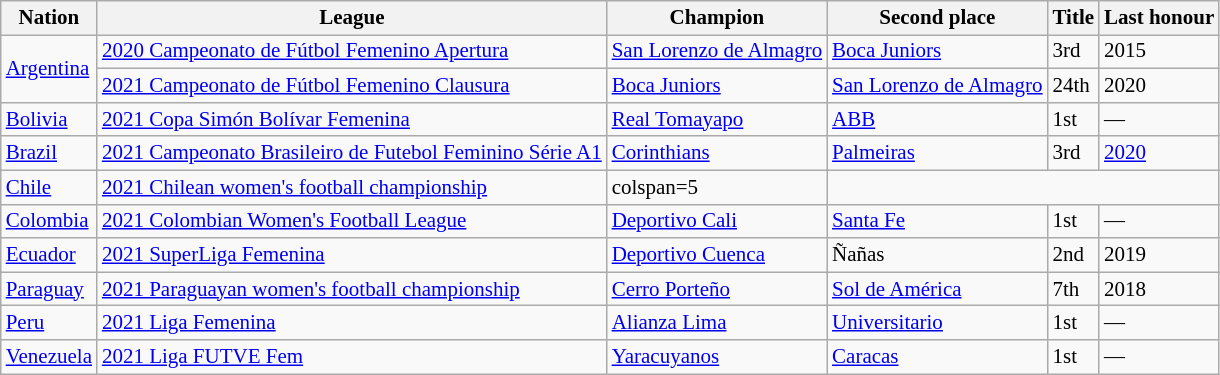<table class=wikitable style="font-size:14px">
<tr>
<th>Nation</th>
<th>League</th>
<th>Champion</th>
<th>Second place</th>
<th data-sort-type="number">Title</th>
<th>Last honour</th>
</tr>
<tr>
<td rowspan=2> <a href='#'>Argentina</a></td>
<td><a href='#'>2020 Campeonato de Fútbol Femenino Apertura</a></td>
<td><a href='#'>San Lorenzo de Almagro</a></td>
<td><a href='#'>Boca Juniors</a></td>
<td>3rd</td>
<td>2015</td>
</tr>
<tr>
<td><a href='#'>2021 Campeonato de Fútbol Femenino Clausura</a></td>
<td><a href='#'>Boca Juniors</a></td>
<td><a href='#'>San Lorenzo de Almagro</a></td>
<td>24th</td>
<td>2020</td>
</tr>
<tr>
<td> <a href='#'>Bolivia</a></td>
<td><a href='#'>2021 Copa Simón Bolívar Femenina</a></td>
<td><a href='#'>Real Tomayapo</a></td>
<td><a href='#'>ABB</a></td>
<td>1st</td>
<td>—</td>
</tr>
<tr>
<td> <a href='#'>Brazil</a></td>
<td><a href='#'>2021 Campeonato Brasileiro de Futebol Feminino Série A1</a></td>
<td><a href='#'>Corinthians</a></td>
<td><a href='#'>Palmeiras</a></td>
<td>3rd</td>
<td><a href='#'>2020</a></td>
</tr>
<tr>
<td> <a href='#'>Chile</a></td>
<td><a href='#'>2021 Chilean women's football championship</a></td>
<td>colspan=5 </td>
</tr>
<tr>
<td> <a href='#'>Colombia</a></td>
<td><a href='#'>2021 Colombian Women's Football League</a></td>
<td><a href='#'>Deportivo Cali</a></td>
<td><a href='#'>Santa Fe</a></td>
<td>1st</td>
<td>—</td>
</tr>
<tr>
<td> <a href='#'>Ecuador</a></td>
<td><a href='#'>2021 SuperLiga Femenina</a></td>
<td><a href='#'>Deportivo Cuenca</a></td>
<td>Ñañas</td>
<td>2nd</td>
<td>2019</td>
</tr>
<tr>
<td> <a href='#'>Paraguay</a></td>
<td><a href='#'>2021 Paraguayan women's football championship</a></td>
<td><a href='#'>Cerro Porteño</a></td>
<td><a href='#'>Sol de América</a></td>
<td>7th</td>
<td>2018</td>
</tr>
<tr>
<td> <a href='#'>Peru</a></td>
<td><a href='#'>2021 Liga Femenina</a></td>
<td><a href='#'>Alianza Lima</a></td>
<td><a href='#'>Universitario</a></td>
<td>1st</td>
<td>—</td>
</tr>
<tr>
<td> <a href='#'>Venezuela</a></td>
<td><a href='#'>2021 Liga FUTVE Fem</a></td>
<td><a href='#'>Yaracuyanos</a></td>
<td><a href='#'>Caracas</a></td>
<td>1st</td>
<td>—</td>
</tr>
</table>
